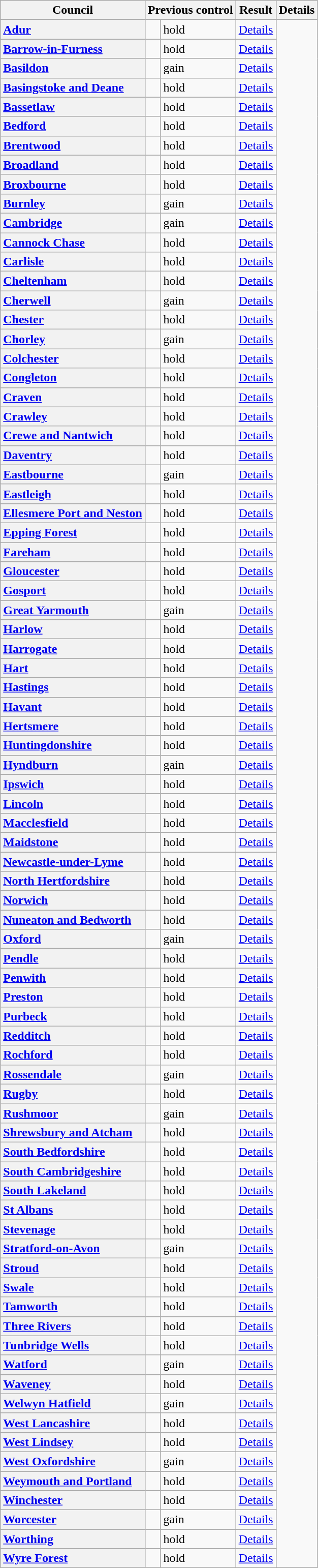<table class="wikitable sortable" border="1">
<tr>
<th scope="col">Council</th>
<th colspan=2>Previous control</th>
<th colspan=2>Result</th>
<th class="unsortable" scope="col">Details</th>
</tr>
<tr>
<th scope="row" style="text-align: left;"><a href='#'>Adur</a></th>
<td></td>
<td> hold</td>
<td><a href='#'>Details</a></td>
</tr>
<tr>
<th scope="row" style="text-align: left;"><a href='#'>Barrow-in-Furness</a></th>
<td></td>
<td> hold</td>
<td><a href='#'>Details</a></td>
</tr>
<tr>
<th scope="row" style="text-align: left;"><a href='#'>Basildon</a></th>
<td></td>
<td> gain</td>
<td><a href='#'>Details</a></td>
</tr>
<tr>
<th scope="row" style="text-align: left;"><a href='#'>Basingstoke and Deane</a></th>
<td></td>
<td> hold</td>
<td><a href='#'>Details</a></td>
</tr>
<tr>
<th scope="row" style="text-align: left;"><a href='#'>Bassetlaw</a></th>
<td></td>
<td> hold</td>
<td><a href='#'>Details</a></td>
</tr>
<tr>
<th scope="row" style="text-align: left;"><a href='#'>Bedford</a></th>
<td></td>
<td> hold</td>
<td><a href='#'>Details</a></td>
</tr>
<tr>
<th scope="row" style="text-align: left;"><a href='#'>Brentwood</a></th>
<td></td>
<td> hold</td>
<td><a href='#'>Details</a></td>
</tr>
<tr>
<th scope="row" style="text-align: left;"><a href='#'>Broadland</a></th>
<td></td>
<td> hold</td>
<td><a href='#'>Details</a></td>
</tr>
<tr>
<th scope="row" style="text-align: left;"><a href='#'>Broxbourne</a></th>
<td></td>
<td> hold</td>
<td><a href='#'>Details</a></td>
</tr>
<tr>
<th scope="row" style="text-align: left;"><a href='#'>Burnley</a></th>
<td></td>
<td> gain</td>
<td><a href='#'>Details</a></td>
</tr>
<tr>
<th scope="row" style="text-align: left;"><a href='#'>Cambridge</a></th>
<td></td>
<td> gain</td>
<td><a href='#'>Details</a></td>
</tr>
<tr>
<th scope="row" style="text-align: left;"><a href='#'>Cannock Chase</a></th>
<td></td>
<td> hold</td>
<td><a href='#'>Details</a></td>
</tr>
<tr>
<th scope="row" style="text-align: left;"><a href='#'>Carlisle</a></th>
<td></td>
<td> hold</td>
<td><a href='#'>Details</a></td>
</tr>
<tr>
<th scope="row" style="text-align: left;"><a href='#'>Cheltenham</a></th>
<td></td>
<td> hold</td>
<td><a href='#'>Details</a></td>
</tr>
<tr>
<th scope="row" style="text-align: left;"><a href='#'>Cherwell</a></th>
<td></td>
<td> gain</td>
<td><a href='#'>Details</a></td>
</tr>
<tr>
<th scope="row" style="text-align: left;"><a href='#'>Chester</a></th>
<td></td>
<td> hold</td>
<td><a href='#'>Details</a></td>
</tr>
<tr>
<th scope="row" style="text-align: left;"><a href='#'>Chorley</a></th>
<td></td>
<td> gain</td>
<td><a href='#'>Details</a></td>
</tr>
<tr>
<th scope="row" style="text-align: left;"><a href='#'>Colchester</a></th>
<td></td>
<td> hold</td>
<td><a href='#'>Details</a></td>
</tr>
<tr>
<th scope="row" style="text-align: left;"><a href='#'>Congleton</a></th>
<td></td>
<td> hold</td>
<td><a href='#'>Details</a></td>
</tr>
<tr>
<th scope="row" style="text-align: left;"><a href='#'>Craven</a></th>
<td></td>
<td> hold</td>
<td><a href='#'>Details</a></td>
</tr>
<tr>
<th scope="row" style="text-align: left;"><a href='#'>Crawley</a></th>
<td></td>
<td> hold</td>
<td><a href='#'>Details</a></td>
</tr>
<tr>
<th scope="row" style="text-align: left;"><a href='#'>Crewe and Nantwich</a></th>
<td></td>
<td> hold</td>
<td><a href='#'>Details</a></td>
</tr>
<tr>
<th scope="row" style="text-align: left;"><a href='#'>Daventry</a></th>
<td></td>
<td> hold</td>
<td><a href='#'>Details</a></td>
</tr>
<tr>
<th scope="row" style="text-align: left;"><a href='#'>Eastbourne</a></th>
<td></td>
<td> gain</td>
<td><a href='#'>Details</a></td>
</tr>
<tr>
<th scope="row" style="text-align: left;"><a href='#'>Eastleigh</a></th>
<td></td>
<td> hold</td>
<td><a href='#'>Details</a></td>
</tr>
<tr>
<th scope="row" style="text-align: left;"><a href='#'>Ellesmere Port and Neston</a></th>
<td></td>
<td> hold</td>
<td><a href='#'>Details</a></td>
</tr>
<tr>
<th scope="row" style="text-align: left;"><a href='#'>Epping Forest</a></th>
<td></td>
<td> hold</td>
<td><a href='#'>Details</a></td>
</tr>
<tr>
<th scope="row" style="text-align: left;"><a href='#'>Fareham</a></th>
<td></td>
<td> hold</td>
<td><a href='#'>Details</a></td>
</tr>
<tr>
<th scope="row" style="text-align: left;"><a href='#'>Gloucester</a></th>
<td></td>
<td> hold</td>
<td><a href='#'>Details</a></td>
</tr>
<tr>
<th scope="row" style="text-align: left;"><a href='#'>Gosport</a></th>
<td></td>
<td> hold</td>
<td><a href='#'>Details</a></td>
</tr>
<tr>
<th scope="row" style="text-align: left;"><a href='#'>Great Yarmouth</a></th>
<td></td>
<td> gain</td>
<td><a href='#'>Details</a></td>
</tr>
<tr>
<th scope="row" style="text-align: left;"><a href='#'>Harlow</a></th>
<td></td>
<td> hold</td>
<td><a href='#'>Details</a></td>
</tr>
<tr>
<th scope="row" style="text-align: left;"><a href='#'>Harrogate</a></th>
<td></td>
<td> hold</td>
<td><a href='#'>Details</a></td>
</tr>
<tr>
<th scope="row" style="text-align: left;"><a href='#'>Hart</a></th>
<td></td>
<td> hold</td>
<td><a href='#'>Details</a></td>
</tr>
<tr>
<th scope="row" style="text-align: left;"><a href='#'>Hastings</a></th>
<td></td>
<td> hold</td>
<td><a href='#'>Details</a></td>
</tr>
<tr>
<th scope="row" style="text-align: left;"><a href='#'>Havant</a></th>
<td></td>
<td> hold</td>
<td><a href='#'>Details</a></td>
</tr>
<tr>
<th scope="row" style="text-align: left;"><a href='#'>Hertsmere</a></th>
<td></td>
<td> hold</td>
<td><a href='#'>Details</a></td>
</tr>
<tr>
<th scope="row" style="text-align: left;"><a href='#'>Huntingdonshire</a></th>
<td></td>
<td> hold</td>
<td><a href='#'>Details</a></td>
</tr>
<tr>
<th scope="row" style="text-align: left;"><a href='#'>Hyndburn</a></th>
<td></td>
<td> gain</td>
<td><a href='#'>Details</a></td>
</tr>
<tr>
<th scope="row" style="text-align: left;"><a href='#'>Ipswich</a></th>
<td></td>
<td> hold</td>
<td><a href='#'>Details</a></td>
</tr>
<tr>
<th scope="row" style="text-align: left;"><a href='#'>Lincoln</a></th>
<td></td>
<td> hold</td>
<td><a href='#'>Details</a></td>
</tr>
<tr>
<th scope="row" style="text-align: left;"><a href='#'>Macclesfield</a></th>
<td></td>
<td> hold</td>
<td><a href='#'>Details</a></td>
</tr>
<tr>
<th scope="row" style="text-align: left;"><a href='#'>Maidstone</a></th>
<td></td>
<td> hold</td>
<td><a href='#'>Details</a></td>
</tr>
<tr>
<th scope="row" style="text-align: left;"><a href='#'>Newcastle-under-Lyme</a></th>
<td></td>
<td> hold</td>
<td><a href='#'>Details</a></td>
</tr>
<tr>
<th scope="row" style="text-align: left;"><a href='#'>North Hertfordshire</a></th>
<td></td>
<td> hold</td>
<td><a href='#'>Details</a></td>
</tr>
<tr>
<th scope="row" style="text-align: left;"><a href='#'>Norwich</a></th>
<td></td>
<td> hold</td>
<td><a href='#'>Details</a></td>
</tr>
<tr>
<th scope="row" style="text-align: left;"><a href='#'>Nuneaton and Bedworth</a></th>
<td></td>
<td> hold</td>
<td><a href='#'>Details</a></td>
</tr>
<tr>
<th scope="row" style="text-align: left;"><a href='#'>Oxford</a></th>
<td></td>
<td> gain</td>
<td><a href='#'>Details</a></td>
</tr>
<tr>
<th scope="row" style="text-align: left;"><a href='#'>Pendle</a></th>
<td></td>
<td> hold</td>
<td><a href='#'>Details</a></td>
</tr>
<tr>
<th scope="row" style="text-align: left;"><a href='#'>Penwith</a></th>
<td></td>
<td> hold</td>
<td><a href='#'>Details</a></td>
</tr>
<tr>
<th scope="row" style="text-align: left;"><a href='#'>Preston</a></th>
<td></td>
<td> hold</td>
<td><a href='#'>Details</a></td>
</tr>
<tr>
<th scope="row" style="text-align: left;"><a href='#'>Purbeck</a></th>
<td></td>
<td> hold</td>
<td><a href='#'>Details</a></td>
</tr>
<tr>
<th scope="row" style="text-align: left;"><a href='#'>Redditch</a></th>
<td></td>
<td> hold</td>
<td><a href='#'>Details</a></td>
</tr>
<tr>
<th scope="row" style="text-align: left;"><a href='#'>Rochford</a></th>
<td></td>
<td> hold</td>
<td><a href='#'>Details</a></td>
</tr>
<tr>
<th scope="row" style="text-align: left;"><a href='#'>Rossendale</a></th>
<td></td>
<td> gain</td>
<td><a href='#'>Details</a></td>
</tr>
<tr>
<th scope="row" style="text-align: left;"><a href='#'>Rugby</a></th>
<td></td>
<td> hold</td>
<td><a href='#'>Details</a></td>
</tr>
<tr>
<th scope="row" style="text-align: left;"><a href='#'>Rushmoor</a></th>
<td></td>
<td> gain</td>
<td><a href='#'>Details</a></td>
</tr>
<tr>
<th scope="row" style="text-align: left;"><a href='#'>Shrewsbury and Atcham</a></th>
<td></td>
<td> hold</td>
<td><a href='#'>Details</a></td>
</tr>
<tr>
<th scope="row" style="text-align: left;"><a href='#'>South Bedfordshire</a></th>
<td></td>
<td> hold</td>
<td><a href='#'>Details</a></td>
</tr>
<tr>
<th scope="row" style="text-align: left;"><a href='#'>South Cambridgeshire</a></th>
<td></td>
<td> hold</td>
<td><a href='#'>Details</a></td>
</tr>
<tr>
<th scope="row" style="text-align: left;"><a href='#'>South Lakeland</a></th>
<td></td>
<td> hold</td>
<td><a href='#'>Details</a></td>
</tr>
<tr>
<th scope="row" style="text-align: left;"><a href='#'>St Albans</a></th>
<td></td>
<td> hold</td>
<td><a href='#'>Details</a></td>
</tr>
<tr>
<th scope="row" style="text-align: left;"><a href='#'>Stevenage</a></th>
<td></td>
<td> hold</td>
<td><a href='#'>Details</a></td>
</tr>
<tr>
<th scope="row" style="text-align: left;"><a href='#'>Stratford-on-Avon</a></th>
<td></td>
<td> gain</td>
<td><a href='#'>Details</a></td>
</tr>
<tr>
<th scope="row" style="text-align: left;"><a href='#'>Stroud</a></th>
<td></td>
<td> hold</td>
<td><a href='#'>Details</a></td>
</tr>
<tr>
<th scope="row" style="text-align: left;"><a href='#'>Swale</a></th>
<td></td>
<td> hold</td>
<td><a href='#'>Details</a></td>
</tr>
<tr>
<th scope="row" style="text-align: left;"><a href='#'>Tamworth</a></th>
<td></td>
<td> hold</td>
<td><a href='#'>Details</a></td>
</tr>
<tr>
<th scope="row" style="text-align: left;"><a href='#'>Three Rivers</a></th>
<td></td>
<td> hold</td>
<td><a href='#'>Details</a></td>
</tr>
<tr>
<th scope="row" style="text-align: left;"><a href='#'>Tunbridge Wells</a></th>
<td></td>
<td> hold</td>
<td><a href='#'>Details</a></td>
</tr>
<tr>
<th scope="row" style="text-align: left;"><a href='#'>Watford</a></th>
<td></td>
<td> gain</td>
<td><a href='#'>Details</a></td>
</tr>
<tr>
<th scope="row" style="text-align: left;"><a href='#'>Waveney</a></th>
<td></td>
<td> hold</td>
<td><a href='#'>Details</a></td>
</tr>
<tr>
<th scope="row" style="text-align: left;"><a href='#'>Welwyn Hatfield</a></th>
<td></td>
<td> gain</td>
<td><a href='#'>Details</a></td>
</tr>
<tr>
<th scope="row" style="text-align: left;"><a href='#'>West Lancashire</a></th>
<td></td>
<td> hold</td>
<td><a href='#'>Details</a></td>
</tr>
<tr>
<th scope="row" style="text-align: left;"><a href='#'>West Lindsey</a></th>
<td></td>
<td> hold</td>
<td><a href='#'>Details</a></td>
</tr>
<tr>
<th scope="row" style="text-align: left;"><a href='#'>West Oxfordshire</a></th>
<td></td>
<td> gain</td>
<td><a href='#'>Details</a></td>
</tr>
<tr>
<th scope="row" style="text-align: left;"><a href='#'>Weymouth and Portland</a></th>
<td></td>
<td> hold</td>
<td><a href='#'>Details</a></td>
</tr>
<tr>
<th scope="row" style="text-align: left;"><a href='#'>Winchester</a></th>
<td></td>
<td> hold</td>
<td><a href='#'>Details</a></td>
</tr>
<tr>
<th scope="row" style="text-align: left;"><a href='#'>Worcester</a></th>
<td></td>
<td> gain</td>
<td><a href='#'>Details</a></td>
</tr>
<tr>
<th scope="row" style="text-align: left;"><a href='#'>Worthing</a></th>
<td></td>
<td> hold</td>
<td><a href='#'>Details</a></td>
</tr>
<tr>
<th scope="row" style="text-align: left;"><a href='#'>Wyre Forest</a></th>
<td></td>
<td> hold</td>
<td><a href='#'>Details</a></td>
</tr>
</table>
